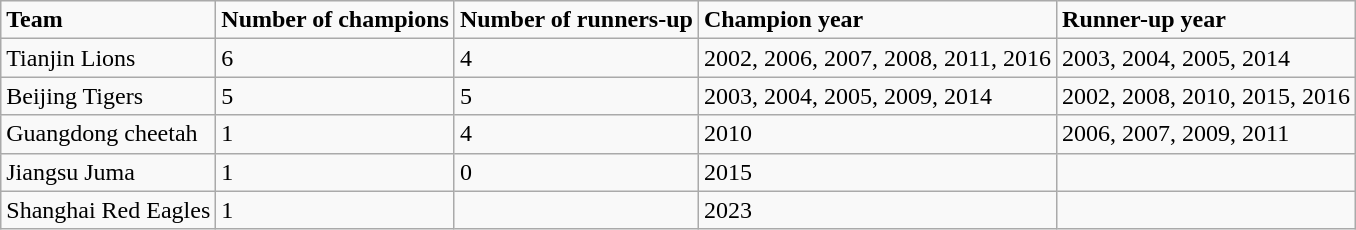<table class="wikitable">
<tr>
<td><strong>Team</strong></td>
<td><strong>Number of champions</strong></td>
<td><strong>Number of runners-up</strong></td>
<td><strong>Champion year</strong></td>
<td><strong>Runner-up year</strong></td>
</tr>
<tr>
<td>Tianjin Lions</td>
<td>6</td>
<td>4</td>
<td>2002, 2006, 2007, 2008, 2011, 2016</td>
<td>2003, 2004, 2005, 2014</td>
</tr>
<tr>
<td>Beijing Tigers</td>
<td>5</td>
<td>5</td>
<td>2003, 2004, 2005, 2009, 2014</td>
<td>2002, 2008, 2010, 2015, 2016</td>
</tr>
<tr>
<td>Guangdong cheetah</td>
<td>1</td>
<td>4</td>
<td>2010</td>
<td>2006, 2007, 2009, 2011</td>
</tr>
<tr>
<td>Jiangsu Juma</td>
<td>1</td>
<td>0</td>
<td>2015</td>
<td></td>
</tr>
<tr>
<td>Shanghai Red Eagles</td>
<td>1</td>
<td></td>
<td>2023</td>
<td></td>
</tr>
</table>
